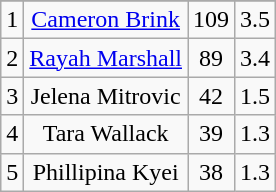<table class="wikitable sortable" style="text-align:center">
<tr>
</tr>
<tr>
<td>1</td>
<td><a href='#'>Cameron Brink</a></td>
<td>109</td>
<td>3.5</td>
</tr>
<tr>
<td>2</td>
<td><a href='#'>Rayah Marshall</a></td>
<td>89</td>
<td>3.4</td>
</tr>
<tr>
<td>3</td>
<td>Jelena Mitrovic</td>
<td>42</td>
<td>1.5</td>
</tr>
<tr>
<td>4</td>
<td>Tara Wallack</td>
<td>39</td>
<td>1.3</td>
</tr>
<tr>
<td>5</td>
<td>Phillipina Kyei</td>
<td>38</td>
<td>1.3</td>
</tr>
</table>
